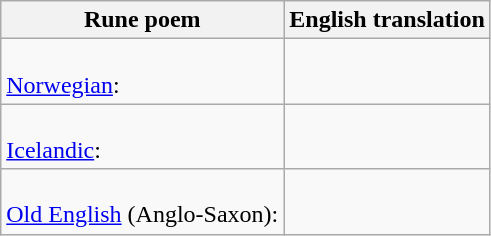<table class="wikitable">
<tr>
<th>Rune poem</th>
<th>English translation</th>
</tr>
<tr>
<td><br><a href='#'>Norwegian</a>:
</td>
<td><br></td>
</tr>
<tr>
<td><br><a href='#'>Icelandic</a>:
</td>
<td><br></td>
</tr>
<tr>
<td><br><a href='#'>Old English</a> (Anglo-Saxon):
</td>
<td><br></td>
</tr>
</table>
